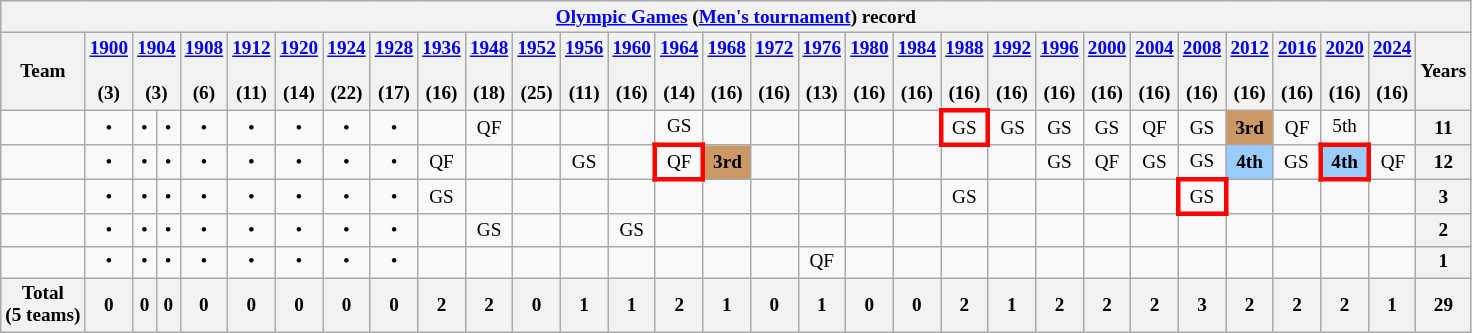<table class="wikitable" style="text-align:center; font-size:80%;">
<tr>
<th colspan=31><a href='#'>Olympic Games</a> (<a href='#'>Men's tournament</a>) record</th>
</tr>
<tr>
<th>Team</th>
<th><a href='#'>1900</a><br><br>(3)</th>
<th colspan="2"><a href='#'>1904</a><br><br>(3)</th>
<th><a href='#'>1908</a><br><br>(6)</th>
<th><a href='#'>1912</a><br><br>(11)</th>
<th><a href='#'>1920</a><br><br>(14)</th>
<th><a href='#'>1924</a><br><br>(22)</th>
<th><a href='#'>1928</a><br><br>(17)</th>
<th><a href='#'>1936</a><br><br>(16)</th>
<th><a href='#'>1948</a><br><br>(18)</th>
<th><a href='#'>1952</a><br><br>(25)</th>
<th><a href='#'>1956</a><br><br>(11)</th>
<th><a href='#'>1960</a><br><br>(16)</th>
<th><a href='#'>1964</a><br><br>(14)</th>
<th><a href='#'>1968</a><br><br>(16)</th>
<th><a href='#'>1972</a><br><br>(16)</th>
<th><a href='#'>1976</a><br><br>(13)</th>
<th><a href='#'>1980</a><br><br>(16)</th>
<th><a href='#'>1984</a><br><br>(16)</th>
<th><a href='#'>1988</a><br><br>(16)</th>
<th><a href='#'>1992</a><br><br>(16)</th>
<th><a href='#'>1996</a><br><br>(16)</th>
<th><a href='#'>2000</a><br><br>(16)</th>
<th><a href='#'>2004</a><br><br>(16)</th>
<th><a href='#'>2008</a><br><br>(16)</th>
<th><a href='#'>2012</a><br><br>(16)</th>
<th><a href='#'>2016</a><br><br>(16)</th>
<th><a href='#'>2020</a><br><br>(16)</th>
<th><a href='#'>2024</a><br><br>(16)</th>
<th>Years</th>
</tr>
<tr>
<td align=left></td>
<td>•</td>
<td>•</td>
<td>•</td>
<td>•</td>
<td>•</td>
<td>•</td>
<td>•</td>
<td>•</td>
<td></td>
<td>QF</td>
<td></td>
<td></td>
<td></td>
<td>GS</td>
<td></td>
<td></td>
<td></td>
<td></td>
<td></td>
<td style="border:3px solid red">GS</td>
<td>GS</td>
<td>GS</td>
<td>GS</td>
<td>QF</td>
<td>GS</td>
<td bgcolor=#cc9966><strong>3rd</strong></td>
<td>QF</td>
<td>5th</td>
<td></td>
<th>11</th>
</tr>
<tr>
<td align=left></td>
<td>•</td>
<td>•</td>
<td>•</td>
<td>•</td>
<td>•</td>
<td>•</td>
<td>•</td>
<td>•</td>
<td>QF</td>
<td></td>
<td></td>
<td>GS</td>
<td></td>
<td style="border:3px solid red">QF</td>
<td bgcolor=#cc9966><strong>3rd</strong></td>
<td></td>
<td></td>
<td></td>
<td></td>
<td></td>
<td></td>
<td>GS</td>
<td>QF</td>
<td>GS</td>
<td>GS</td>
<td bgcolor=#9acdff><strong>4th</strong></td>
<td>GS</td>
<td style="border:3px solid red; background:#9acdff;"><strong>4th</strong></td>
<td>QF</td>
<th>12</th>
</tr>
<tr>
<td align=left></td>
<td>•</td>
<td>•</td>
<td>•</td>
<td>•</td>
<td>•</td>
<td>•</td>
<td>•</td>
<td>•</td>
<td>GS</td>
<td></td>
<td></td>
<td></td>
<td></td>
<td></td>
<td></td>
<td></td>
<td></td>
<td></td>
<td></td>
<td>GS</td>
<td></td>
<td></td>
<td></td>
<td></td>
<td style="border:3px solid red">GS</td>
<td></td>
<td></td>
<td></td>
<td></td>
<th>3</th>
</tr>
<tr>
<td align=left></td>
<td>•</td>
<td>•</td>
<td>•</td>
<td>•</td>
<td>•</td>
<td>•</td>
<td>•</td>
<td>•</td>
<td></td>
<td>GS</td>
<td></td>
<td></td>
<td>GS</td>
<td></td>
<td></td>
<td></td>
<td></td>
<td></td>
<td></td>
<td></td>
<td></td>
<td></td>
<td></td>
<td></td>
<td></td>
<td></td>
<td></td>
<td></td>
<td></td>
<th>2</th>
</tr>
<tr>
<td align=left></td>
<td>•</td>
<td>•</td>
<td>•</td>
<td>•</td>
<td>•</td>
<td>•</td>
<td>•</td>
<td>•</td>
<td></td>
<td></td>
<td></td>
<td></td>
<td></td>
<td></td>
<td></td>
<td></td>
<td>QF</td>
<td></td>
<td></td>
<td></td>
<td></td>
<td></td>
<td></td>
<td></td>
<td></td>
<td></td>
<td></td>
<td></td>
<td></td>
<th>1</th>
</tr>
<tr>
<th align=left><strong>Total<br>(5 teams)</strong></th>
<th><strong>0</strong></th>
<th><strong>0</strong></th>
<th><strong>0</strong></th>
<th><strong>0</strong></th>
<th><strong>0</strong></th>
<th><strong>0</strong></th>
<th><strong>0</strong></th>
<th><strong>0</strong></th>
<th><strong>2</strong></th>
<th><strong>2</strong></th>
<th><strong>0</strong></th>
<th><strong>1</strong></th>
<th><strong>1</strong></th>
<th><strong>2</strong></th>
<th><strong>1</strong></th>
<th><strong>0</strong></th>
<th><strong>1</strong></th>
<th><strong>0</strong></th>
<th><strong>0</strong></th>
<th><strong>2</strong></th>
<th><strong>1</strong></th>
<th><strong>2</strong></th>
<th><strong>2</strong></th>
<th><strong>2</strong></th>
<th><strong>3</strong></th>
<th><strong>2</strong></th>
<th><strong>2</strong></th>
<th><strong>2</strong></th>
<th><strong>1</strong></th>
<th><strong>29</strong></th>
</tr>
</table>
